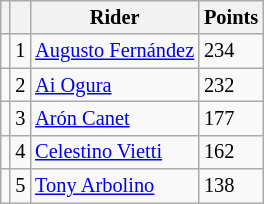<table class="wikitable" style="font-size: 85%;">
<tr>
<th></th>
<th></th>
<th>Rider</th>
<th>Points</th>
</tr>
<tr>
<td></td>
<td align=center>1</td>
<td> <a href='#'>Augusto Fernández</a></td>
<td align=left>234</td>
</tr>
<tr>
<td></td>
<td align=center>2</td>
<td> <a href='#'>Ai Ogura</a></td>
<td align=left>232</td>
</tr>
<tr>
<td></td>
<td align=center>3</td>
<td> <a href='#'>Arón Canet</a></td>
<td align=left>177</td>
</tr>
<tr>
<td></td>
<td align=center>4</td>
<td> <a href='#'>Celestino Vietti</a></td>
<td align=left>162</td>
</tr>
<tr>
<td></td>
<td align=center>5</td>
<td> <a href='#'>Tony Arbolino</a></td>
<td align=left>138</td>
</tr>
</table>
